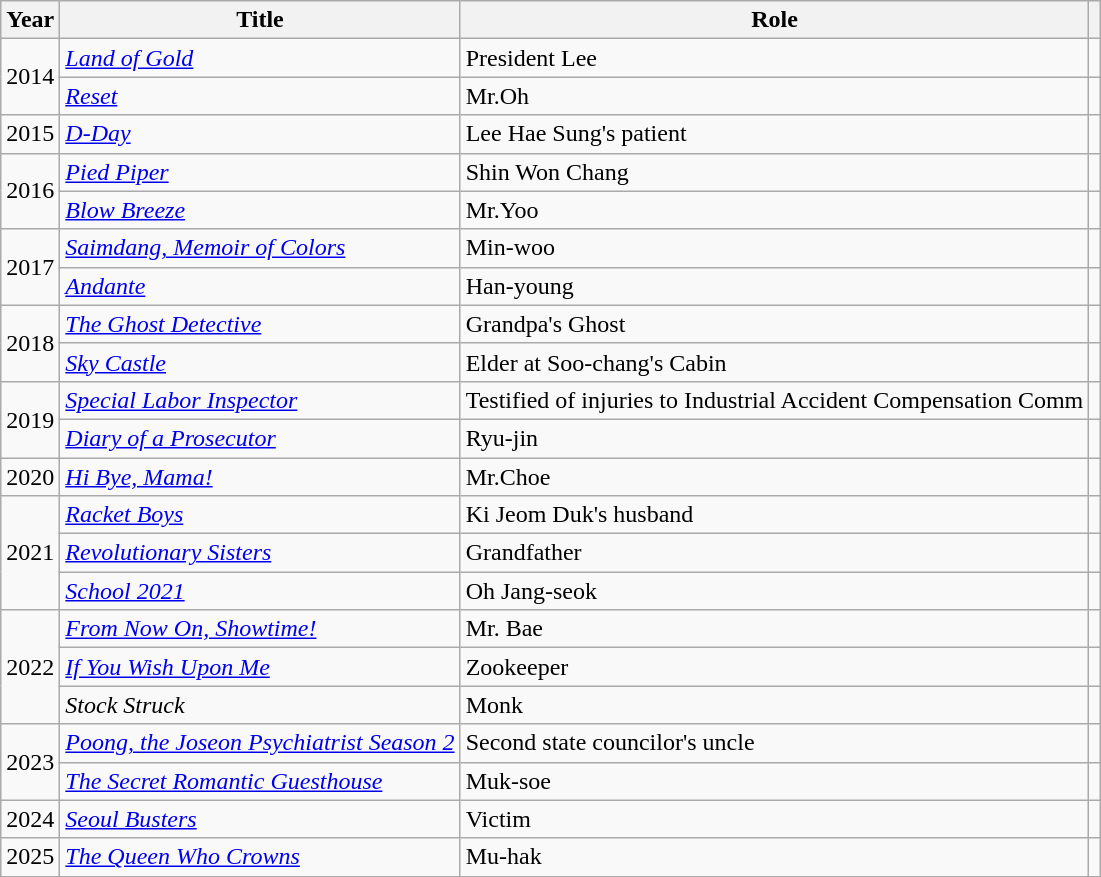<table class="wikitable">
<tr>
<th>Year</th>
<th>Title</th>
<th>Role</th>
<th></th>
</tr>
<tr>
<td rowspan="2">2014</td>
<td><em><a href='#'>Land of Gold</a></em></td>
<td>President Lee</td>
<td></td>
</tr>
<tr>
<td><em><a href='#'>Reset</a></em></td>
<td>Mr.Oh</td>
<td></td>
</tr>
<tr>
<td>2015</td>
<td><em><a href='#'>D-Day</a></em></td>
<td>Lee Hae Sung's patient</td>
<td></td>
</tr>
<tr>
<td rowspan="2">2016</td>
<td><em><a href='#'>Pied Piper</a></em></td>
<td>Shin Won Chang</td>
<td></td>
</tr>
<tr>
<td><em><a href='#'>Blow Breeze</a></em></td>
<td>Mr.Yoo</td>
<td></td>
</tr>
<tr>
<td rowspan="2">2017</td>
<td><em><a href='#'>Saimdang, Memoir of Colors</a></em></td>
<td>Min-woo</td>
<td></td>
</tr>
<tr>
<td><em><a href='#'>Andante</a></em></td>
<td>Han-young</td>
<td></td>
</tr>
<tr>
<td rowspan="2">2018</td>
<td><em><a href='#'>The Ghost Detective</a></em></td>
<td>Grandpa's Ghost</td>
<td></td>
</tr>
<tr>
<td><em><a href='#'>Sky Castle</a></em></td>
<td>Elder at Soo-chang's Cabin</td>
<td></td>
</tr>
<tr>
<td rowspan="2">2019</td>
<td><em><a href='#'>Special Labor Inspector</a></em></td>
<td>Testified of injuries to Industrial Accident Compensation Comm</td>
<td></td>
</tr>
<tr>
<td><em><a href='#'>Diary of a Prosecutor</a></em></td>
<td>Ryu-jin</td>
<td></td>
</tr>
<tr>
<td>2020</td>
<td><em><a href='#'>Hi Bye, Mama!</a></em></td>
<td>Mr.Choe</td>
<td></td>
</tr>
<tr>
<td rowspan="3">2021</td>
<td><em><a href='#'>Racket Boys</a></em></td>
<td>Ki Jeom Duk's husband</td>
<td></td>
</tr>
<tr>
<td><em><a href='#'>Revolutionary Sisters</a></em></td>
<td>Grandfather</td>
<td></td>
</tr>
<tr>
<td><em><a href='#'>School 2021</a></em></td>
<td>Oh Jang-seok</td>
<td></td>
</tr>
<tr>
<td rowspan="3">2022</td>
<td><em><a href='#'>From Now On, Showtime!</a></em></td>
<td>Mr. Bae</td>
<td></td>
</tr>
<tr>
<td><em><a href='#'>If You Wish Upon Me</a></em></td>
<td>Zookeeper</td>
<td></td>
</tr>
<tr>
<td><em>Stock Struck</em></td>
<td>Monk</td>
<td></td>
</tr>
<tr>
<td rowspan="2">2023</td>
<td><em><a href='#'>Poong, the Joseon Psychiatrist Season 2</a></em></td>
<td>Second state councilor's uncle</td>
<td></td>
</tr>
<tr>
<td><em><a href='#'>The Secret Romantic Guesthouse</a></em></td>
<td>Muk-soe</td>
<td></td>
</tr>
<tr>
<td>2024</td>
<td><em><a href='#'>Seoul Busters</a></em></td>
<td>Victim</td>
<td></td>
</tr>
<tr>
<td>2025</td>
<td><em><a href='#'>The Queen Who Crowns</a></em></td>
<td>Mu-hak</td>
<td></td>
</tr>
</table>
